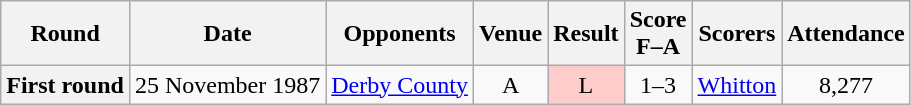<table class="wikitable plainrowheaders" style="text-align:center">
<tr>
<th scope="col">Round</th>
<th scope="col">Date</th>
<th scope="col">Opponents</th>
<th scope="col">Venue</th>
<th scope="col">Result</th>
<th scope="col">Score<br>F–A</th>
<th scope="col">Scorers</th>
<th scope="col">Attendance</th>
</tr>
<tr>
<th scope="row">First round</th>
<td align="left">25 November 1987</td>
<td align="left"><a href='#'>Derby County</a></td>
<td>A</td>
<td style="background:#fcc">L</td>
<td>1–3</td>
<td align="left"><a href='#'>Whitton</a></td>
<td>8,277</td>
</tr>
</table>
